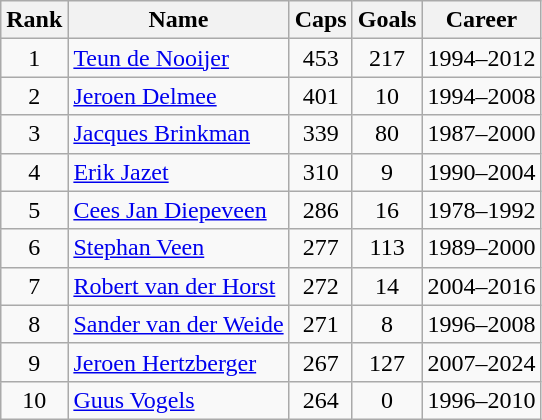<table class="wikitable sortable" style="text-align:center;">
<tr>
<th>Rank</th>
<th>Name</th>
<th>Caps</th>
<th>Goals</th>
<th>Career</th>
</tr>
<tr>
<td>1</td>
<td align=left><a href='#'>Teun de Nooijer</a></td>
<td>453</td>
<td>217</td>
<td>1994–2012</td>
</tr>
<tr>
<td>2</td>
<td align=left><a href='#'>Jeroen Delmee</a></td>
<td>401</td>
<td>10</td>
<td>1994–2008</td>
</tr>
<tr>
<td>3</td>
<td align=left><a href='#'>Jacques Brinkman</a></td>
<td>339</td>
<td>80</td>
<td>1987–2000</td>
</tr>
<tr>
<td>4</td>
<td align=left><a href='#'>Erik Jazet</a></td>
<td>310</td>
<td>9</td>
<td>1990–2004</td>
</tr>
<tr>
<td>5</td>
<td align=left><a href='#'>Cees Jan Diepeveen</a></td>
<td>286</td>
<td>16</td>
<td>1978–1992</td>
</tr>
<tr>
<td>6</td>
<td align=left><a href='#'>Stephan Veen</a></td>
<td>277</td>
<td>113</td>
<td>1989–2000</td>
</tr>
<tr>
<td>7</td>
<td align=left><a href='#'>Robert van der Horst</a></td>
<td>272</td>
<td>14</td>
<td>2004–2016</td>
</tr>
<tr>
<td>8</td>
<td align=left><a href='#'>Sander van der Weide</a></td>
<td>271</td>
<td>8</td>
<td>1996–2008</td>
</tr>
<tr>
<td>9</td>
<td align=left><a href='#'>Jeroen Hertzberger</a></td>
<td>267</td>
<td>127</td>
<td>2007–2024</td>
</tr>
<tr>
<td>10</td>
<td align=left><a href='#'>Guus Vogels</a></td>
<td>264</td>
<td>0</td>
<td>1996–2010</td>
</tr>
</table>
